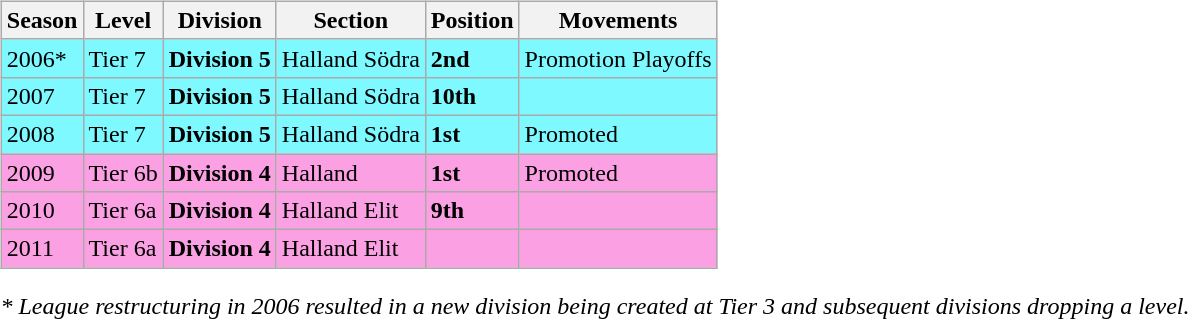<table>
<tr>
<td valign="top" width=0%><br><table class="wikitable">
<tr style="background:#f0f6fa;">
<th><strong>Season</strong></th>
<th><strong>Level</strong></th>
<th><strong>Division</strong></th>
<th><strong>Section</strong></th>
<th><strong>Position</strong></th>
<th><strong>Movements</strong></th>
</tr>
<tr>
<td style="background:#7DF9FF;">2006*</td>
<td style="background:#7DF9FF;">Tier 7</td>
<td style="background:#7DF9FF;"><strong>Division 5</strong></td>
<td style="background:#7DF9FF;">Halland Södra</td>
<td style="background:#7DF9FF;"><strong>2nd</strong></td>
<td style="background:#7DF9FF;">Promotion Playoffs</td>
</tr>
<tr>
<td style="background:#7DF9FF;">2007</td>
<td style="background:#7DF9FF;">Tier 7</td>
<td style="background:#7DF9FF;"><strong>Division 5</strong></td>
<td style="background:#7DF9FF;">Halland Södra</td>
<td style="background:#7DF9FF;"><strong>10th</strong></td>
<td style="background:#7DF9FF;"></td>
</tr>
<tr>
<td style="background:#7DF9FF;">2008</td>
<td style="background:#7DF9FF;">Tier 7</td>
<td style="background:#7DF9FF;"><strong>Division 5</strong></td>
<td style="background:#7DF9FF;">Halland Södra</td>
<td style="background:#7DF9FF;"><strong>1st</strong></td>
<td style="background:#7DF9FF;">Promoted</td>
</tr>
<tr>
<td style="background:#FBA0E3;">2009</td>
<td style="background:#FBA0E3;">Tier 6b</td>
<td style="background:#FBA0E3;"><strong>Division 4</strong></td>
<td style="background:#FBA0E3;">Halland</td>
<td style="background:#FBA0E3;"><strong>1st</strong></td>
<td style="background:#FBA0E3;">Promoted</td>
</tr>
<tr>
<td style="background:#FBA0E3;">2010</td>
<td style="background:#FBA0E3;">Tier 6a</td>
<td style="background:#FBA0E3;"><strong>Division 4</strong></td>
<td style="background:#FBA0E3;">Halland Elit</td>
<td style="background:#FBA0E3;"><strong>9th</strong></td>
<td style="background:#FBA0E3;"></td>
</tr>
<tr>
<td style="background:#FBA0E3;">2011</td>
<td style="background:#FBA0E3;">Tier 6a</td>
<td style="background:#FBA0E3;"><strong>Division 4</strong></td>
<td style="background:#FBA0E3;">Halland Elit</td>
<td style="background:#FBA0E3;"></td>
<td style="background:#FBA0E3;"></td>
</tr>
</table>
<em>* League restructuring in 2006 resulted in a new division being created at Tier 3 and subsequent divisions dropping a level.</em>


</td>
</tr>
</table>
